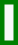<table class="wikitable" style="border: 3px solid green">
<tr>
<td><br></td>
</tr>
</table>
